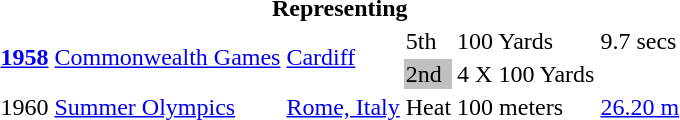<table>
<tr>
<th colspan="6">Representing </th>
</tr>
<tr>
<td rowspan=2><strong><a href='#'>1958</a></strong></td>
<td rowspan=2><a href='#'>Commonwealth Games</a></td>
<td rowspan=2><a href='#'>Cardiff</a></td>
<td bgcolor=>5th</td>
<td>100 Yards</td>
<td>9.7 secs</td>
</tr>
<tr>
<td bgcolor="silver">2nd</td>
<td>4 X 100 Yards</td>
<td></td>
</tr>
<tr>
<td>1960</td>
<td><a href='#'>Summer Olympics</a></td>
<td><a href='#'>Rome, Italy</a></td>
<td bgcolor=>Heat</td>
<td>100 meters</td>
<td><a href='#'>26.20 m</a></td>
</tr>
</table>
